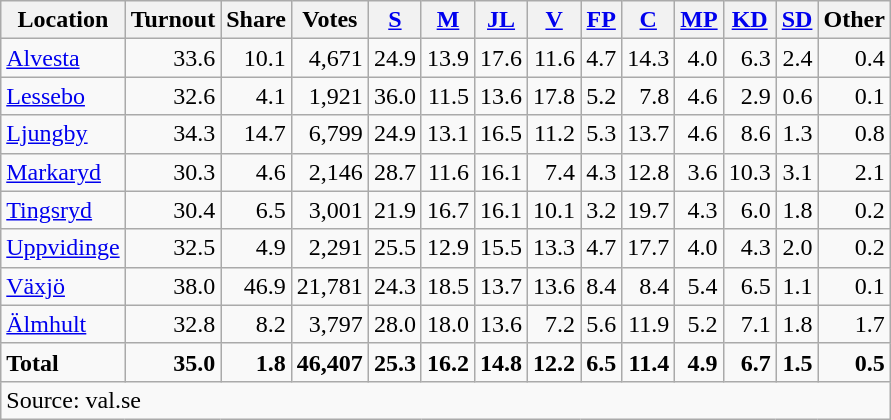<table class="wikitable sortable" style=text-align:right>
<tr>
<th>Location</th>
<th>Turnout</th>
<th>Share</th>
<th>Votes</th>
<th><a href='#'>S</a></th>
<th><a href='#'>M</a></th>
<th><a href='#'>JL</a></th>
<th><a href='#'>V</a></th>
<th><a href='#'>FP</a></th>
<th><a href='#'>C</a></th>
<th><a href='#'>MP</a></th>
<th><a href='#'>KD</a></th>
<th><a href='#'>SD</a></th>
<th>Other</th>
</tr>
<tr>
<td align=left><a href='#'>Alvesta</a></td>
<td>33.6</td>
<td>10.1</td>
<td>4,671</td>
<td>24.9</td>
<td>13.9</td>
<td>17.6</td>
<td>11.6</td>
<td>4.7</td>
<td>14.3</td>
<td>4.0</td>
<td>6.3</td>
<td>2.4</td>
<td>0.4</td>
</tr>
<tr>
<td align=left><a href='#'>Lessebo</a></td>
<td>32.6</td>
<td>4.1</td>
<td>1,921</td>
<td>36.0</td>
<td>11.5</td>
<td>13.6</td>
<td>17.8</td>
<td>5.2</td>
<td>7.8</td>
<td>4.6</td>
<td>2.9</td>
<td>0.6</td>
<td>0.1</td>
</tr>
<tr>
<td align=left><a href='#'>Ljungby</a></td>
<td>34.3</td>
<td>14.7</td>
<td>6,799</td>
<td>24.9</td>
<td>13.1</td>
<td>16.5</td>
<td>11.2</td>
<td>5.3</td>
<td>13.7</td>
<td>4.6</td>
<td>8.6</td>
<td>1.3</td>
<td>0.8</td>
</tr>
<tr>
<td align=left><a href='#'>Markaryd</a></td>
<td>30.3</td>
<td>4.6</td>
<td>2,146</td>
<td>28.7</td>
<td>11.6</td>
<td>16.1</td>
<td>7.4</td>
<td>4.3</td>
<td>12.8</td>
<td>3.6</td>
<td>10.3</td>
<td>3.1</td>
<td>2.1</td>
</tr>
<tr>
<td align=left><a href='#'>Tingsryd</a></td>
<td>30.4</td>
<td>6.5</td>
<td>3,001</td>
<td>21.9</td>
<td>16.7</td>
<td>16.1</td>
<td>10.1</td>
<td>3.2</td>
<td>19.7</td>
<td>4.3</td>
<td>6.0</td>
<td>1.8</td>
<td>0.2</td>
</tr>
<tr>
<td align=left><a href='#'>Uppvidinge</a></td>
<td>32.5</td>
<td>4.9</td>
<td>2,291</td>
<td>25.5</td>
<td>12.9</td>
<td>15.5</td>
<td>13.3</td>
<td>4.7</td>
<td>17.7</td>
<td>4.0</td>
<td>4.3</td>
<td>2.0</td>
<td>0.2</td>
</tr>
<tr>
<td align=left><a href='#'>Växjö</a></td>
<td>38.0</td>
<td>46.9</td>
<td>21,781</td>
<td>24.3</td>
<td>18.5</td>
<td>13.7</td>
<td>13.6</td>
<td>8.4</td>
<td>8.4</td>
<td>5.4</td>
<td>6.5</td>
<td>1.1</td>
<td>0.1</td>
</tr>
<tr>
<td align=left><a href='#'>Älmhult</a></td>
<td>32.8</td>
<td>8.2</td>
<td>3,797</td>
<td>28.0</td>
<td>18.0</td>
<td>13.6</td>
<td>7.2</td>
<td>5.6</td>
<td>11.9</td>
<td>5.2</td>
<td>7.1</td>
<td>1.8</td>
<td>1.7</td>
</tr>
<tr>
<td align=left><strong>Total</strong></td>
<td><strong>35.0</strong></td>
<td><strong>1.8</strong></td>
<td><strong>46,407</strong></td>
<td><strong>25.3</strong></td>
<td><strong>16.2</strong></td>
<td><strong>14.8</strong></td>
<td><strong>12.2</strong></td>
<td><strong>6.5</strong></td>
<td><strong>11.4</strong></td>
<td><strong>4.9</strong></td>
<td><strong>6.7</strong></td>
<td><strong>1.5</strong></td>
<td><strong>0.5</strong></td>
</tr>
<tr>
<td align=left colspan=14>Source: val.se </td>
</tr>
</table>
